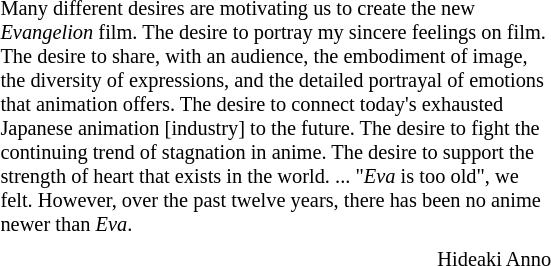<table class="toccolours" style="float: left; margin-left: 1em; margin-right: 2em; font-size: 85%; background:#white; color:black; width:30em; max-width: 30%;" cellspacing="5">
<tr>
<td style="text-align: left;">Many different desires are motivating us to create the new <em>Evangelion</em> film. The desire to portray my sincere feelings on film. The desire to share, with an audience, the embodiment of image, the diversity of expressions, and the detailed portrayal of emotions that animation offers. The desire to connect today's exhausted Japanese animation [industry] to the future. The desire to fight the continuing trend of stagnation in anime. The desire to support the strength of heart that exists in the world. ... "<em>Eva</em> is too old", we felt. However, over the past twelve years, there has been no anime newer than <em>Eva</em>.</td>
</tr>
<tr>
<td style="text-align: right;">Hideaki Anno</td>
</tr>
</table>
